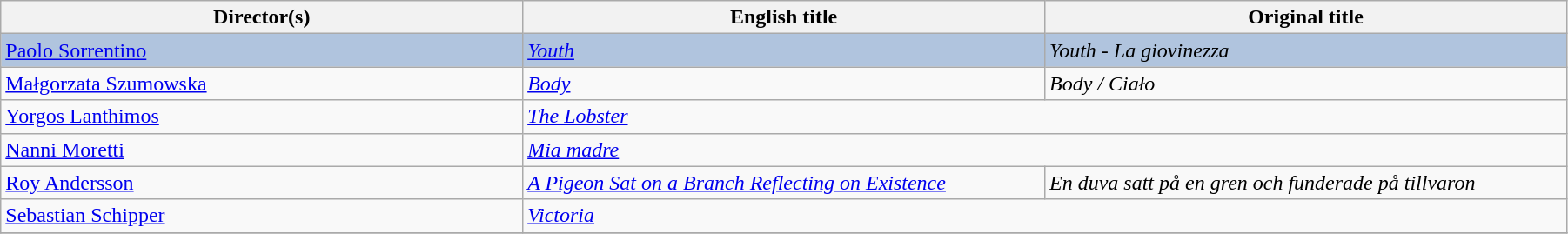<table class="wikitable" width="95%" cellpadding="5">
<tr>
<th width="25%">Director(s)</th>
<th width="25%">English title</th>
<th width="25%">Original title</th>
</tr>
<tr style="background:#B0C4DE;">
<td> <a href='#'>Paolo Sorrentino</a></td>
<td><em><a href='#'>Youth</a></em></td>
<td><em>Youth - La giovinezza</em></td>
</tr>
<tr>
<td> <a href='#'>Małgorzata Szumowska</a></td>
<td><em><a href='#'>Body</a></em></td>
<td><em>Body / Ciało</em></td>
</tr>
<tr>
<td> <a href='#'>Yorgos Lanthimos</a></td>
<td colspan=2><em><a href='#'>The Lobster</a></em></td>
</tr>
<tr>
<td> <a href='#'>Nanni Moretti</a></td>
<td colspan=2><em><a href='#'>Mia madre</a></em></td>
</tr>
<tr>
<td> <a href='#'>Roy Andersson</a></td>
<td><em><a href='#'>A Pigeon Sat on a Branch Reflecting on Existence</a></em></td>
<td><em>En duva satt på en gren och funderade på tillvaron</em></td>
</tr>
<tr>
<td> <a href='#'>Sebastian Schipper</a></td>
<td colspan=2><em><a href='#'>Victoria</a></em></td>
</tr>
<tr>
</tr>
</table>
